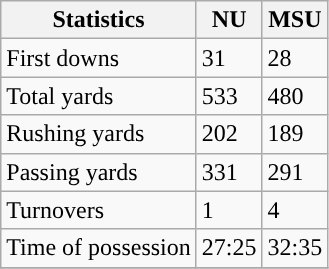<table class="wikitable">
<tr>
<th>Statistics</th>
<th>NU</th>
<th>MSU</th>
</tr>
<tr>
<td>First downs</td>
<td>31</td>
<td>28</td>
</tr>
<tr>
<td>Total yards</td>
<td>533</td>
<td>480</td>
</tr>
<tr>
<td>Rushing yards</td>
<td>202</td>
<td>189</td>
</tr>
<tr>
<td>Passing yards</td>
<td>331</td>
<td>291</td>
</tr>
<tr>
<td>Turnovers</td>
<td>1</td>
<td>4</td>
</tr>
<tr>
<td>Time of possession</td>
<td>27:25</td>
<td>32:35</td>
</tr>
<tr>
</tr>
</table>
